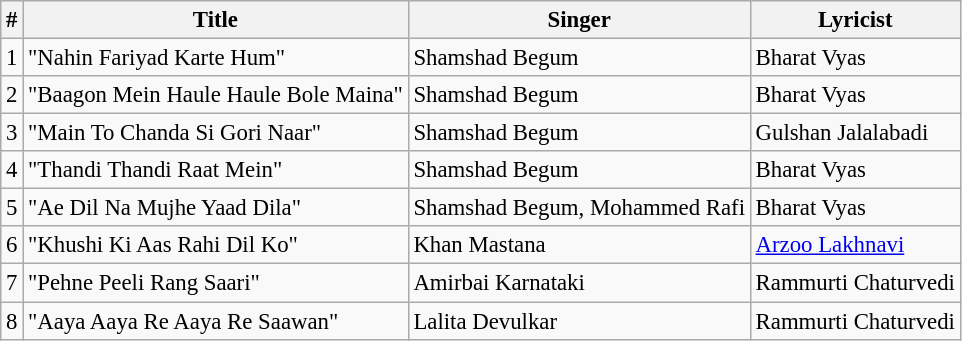<table class="wikitable" style="font-size:95%;">
<tr>
<th>#</th>
<th>Title</th>
<th>Singer</th>
<th>Lyricist</th>
</tr>
<tr>
<td>1</td>
<td>"Nahin Fariyad Karte Hum"</td>
<td>Shamshad Begum</td>
<td>Bharat Vyas</td>
</tr>
<tr>
<td>2</td>
<td>"Baagon Mein Haule Haule Bole Maina"</td>
<td>Shamshad Begum</td>
<td>Bharat Vyas</td>
</tr>
<tr>
<td>3</td>
<td>"Main To Chanda Si Gori Naar"</td>
<td>Shamshad Begum</td>
<td>Gulshan Jalalabadi</td>
</tr>
<tr>
<td>4</td>
<td>"Thandi Thandi Raat Mein"</td>
<td>Shamshad Begum</td>
<td>Bharat Vyas</td>
</tr>
<tr>
<td>5</td>
<td>"Ae Dil Na Mujhe Yaad Dila"</td>
<td>Shamshad Begum, Mohammed Rafi</td>
<td>Bharat Vyas</td>
</tr>
<tr>
<td>6</td>
<td>"Khushi Ki Aas Rahi Dil Ko"</td>
<td>Khan Mastana</td>
<td><a href='#'>Arzoo Lakhnavi</a></td>
</tr>
<tr>
<td>7</td>
<td>"Pehne Peeli Rang Saari"</td>
<td>Amirbai Karnataki</td>
<td>Rammurti Chaturvedi</td>
</tr>
<tr>
<td>8</td>
<td>"Aaya Aaya Re Aaya Re Saawan"</td>
<td>Lalita Devulkar</td>
<td>Rammurti Chaturvedi</td>
</tr>
</table>
